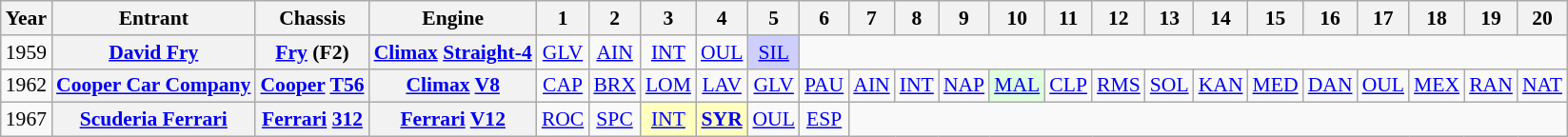<table class="wikitable" style="text-align:center; font-size:90%">
<tr>
<th>Year</th>
<th>Entrant</th>
<th>Chassis</th>
<th>Engine</th>
<th>1</th>
<th>2</th>
<th>3</th>
<th>4</th>
<th>5</th>
<th>6</th>
<th>7</th>
<th>8</th>
<th>9</th>
<th>10</th>
<th>11</th>
<th>12</th>
<th>13</th>
<th>14</th>
<th>15</th>
<th>16</th>
<th>17</th>
<th>18</th>
<th>19</th>
<th>20</th>
</tr>
<tr>
<td>1959</td>
<th><a href='#'>David Fry</a></th>
<th><a href='#'>Fry</a> (F2)</th>
<th><a href='#'>Climax</a> <a href='#'>Straight-4</a></th>
<td><a href='#'>GLV</a></td>
<td><a href='#'>AIN</a></td>
<td><a href='#'>INT</a></td>
<td><a href='#'>OUL</a></td>
<td style="background:#CFCFFF;"><a href='#'>SIL</a><br></td>
</tr>
<tr>
<td>1962</td>
<th><a href='#'>Cooper Car Company</a></th>
<th><a href='#'>Cooper</a> <a href='#'>T56</a></th>
<th><a href='#'>Climax</a> <a href='#'>V8</a></th>
<td><a href='#'>CAP</a></td>
<td><a href='#'>BRX</a></td>
<td><a href='#'>LOM</a></td>
<td><a href='#'>LAV</a></td>
<td><a href='#'>GLV</a></td>
<td><a href='#'>PAU</a></td>
<td><a href='#'>AIN</a></td>
<td><a href='#'>INT</a></td>
<td><a href='#'>NAP</a></td>
<td style="background:#DFFFDF;"><a href='#'>MAL</a><br></td>
<td><a href='#'>CLP</a></td>
<td><a href='#'>RMS</a></td>
<td><a href='#'>SOL</a></td>
<td><a href='#'>KAN</a></td>
<td><a href='#'>MED</a></td>
<td><a href='#'>DAN</a></td>
<td><a href='#'>OUL</a></td>
<td><a href='#'>MEX</a></td>
<td><a href='#'>RAN</a></td>
<td><a href='#'>NAT</a></td>
</tr>
<tr>
<td>1967</td>
<th><a href='#'>Scuderia Ferrari</a></th>
<th><a href='#'>Ferrari</a> <a href='#'>312</a></th>
<th><a href='#'>Ferrari</a> <a href='#'>V12</a></th>
<td><a href='#'>ROC</a></td>
<td><a href='#'>SPC</a></td>
<td style="background:#FFFFBF;"><a href='#'>INT</a><br></td>
<td style="background:#FFFFBF;"><strong><a href='#'>SYR</a></strong><br></td>
<td><a href='#'>OUL</a></td>
<td><a href='#'>ESP</a></td>
</tr>
</table>
